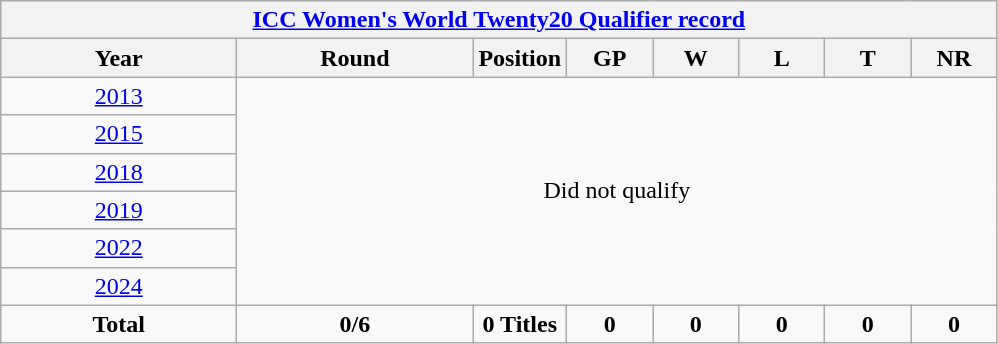<table class="wikitable" style="text-align: center;">
<tr>
<th colspan=8><a href='#'>ICC Women's World Twenty20 Qualifier record</a></th>
</tr>
<tr>
<th width=150>Year</th>
<th width=150>Round</th>
<th width=>Position</th>
<th width=50>GP</th>
<th width=50>W</th>
<th width=50>L</th>
<th width=50>T</th>
<th width=50>NR</th>
</tr>
<tr>
<td> <a href='#'>2013</a></td>
<td colspan=7  rowspan=6>Did not qualify</td>
</tr>
<tr>
<td> <a href='#'>2015</a></td>
</tr>
<tr>
<td> <a href='#'>2018</a></td>
</tr>
<tr>
<td> <a href='#'>2019</a></td>
</tr>
<tr>
<td> <a href='#'>2022</a></td>
</tr>
<tr>
<td> <a href='#'>2024</a></td>
</tr>
<tr>
<td><strong>Total</strong></td>
<td><strong>0/6</strong></td>
<td><strong>0 Titles</strong></td>
<td><strong>0</strong></td>
<td><strong>0</strong></td>
<td><strong>0</strong></td>
<td><strong>0</strong></td>
<td><strong>0</strong></td>
</tr>
</table>
